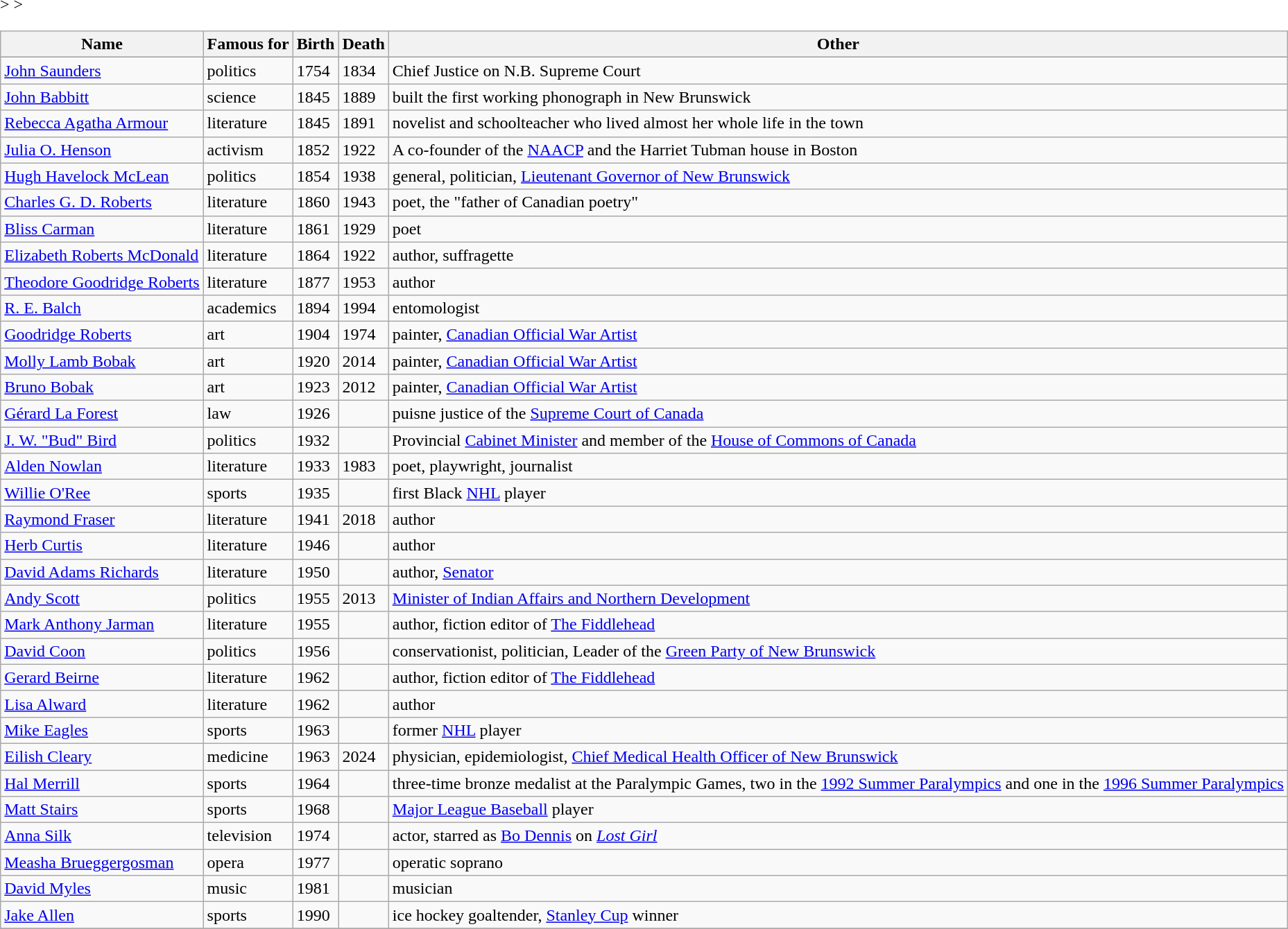<table class="wikitable sortable"<onlyinclude>>
<tr>
<th>Name</th>
<th>Famous for</th>
<th>Birth</th>
<th>Death</th>
<th>Other</th>
</tr>
<tr>
</tr>
<tr>
<td><a href='#'>John Saunders</a></td>
<td>politics</td>
<td>1754</td>
<td>1834</td>
<td>Chief Justice on N.B. Supreme Court</td>
</tr>
<tr>
<td><a href='#'>John Babbitt</a></td>
<td>science</td>
<td>1845</td>
<td>1889</td>
<td>built the first working phonograph in New Brunswick</td>
</tr>
<tr>
<td><a href='#'>Rebecca Agatha Armour</a></td>
<td>literature</td>
<td>1845</td>
<td>1891</td>
<td>novelist and schoolteacher who lived almost her whole life in the town</td>
</tr>
<tr>
<td><a href='#'>Julia O. Henson</a></td>
<td>activism</td>
<td>1852</td>
<td>1922</td>
<td>A co-founder of the <a href='#'>NAACP</a> and the Harriet Tubman house in Boston</td>
</tr>
<tr>
<td><a href='#'>Hugh Havelock McLean</a></td>
<td>politics</td>
<td>1854</td>
<td>1938</td>
<td>general, politician, <a href='#'>Lieutenant Governor of New Brunswick</a></td>
</tr>
<tr>
<td><a href='#'>Charles G. D. Roberts</a></td>
<td>literature</td>
<td>1860</td>
<td>1943</td>
<td>poet, the "father of Canadian poetry"</td>
</tr>
<tr>
<td><a href='#'>Bliss Carman</a></td>
<td>literature</td>
<td>1861</td>
<td>1929</td>
<td>poet</td>
</tr>
<tr>
<td><a href='#'>Elizabeth Roberts McDonald</a></td>
<td>literature</td>
<td>1864</td>
<td>1922</td>
<td>author, suffragette</td>
</tr>
<tr>
<td><a href='#'>Theodore Goodridge Roberts</a></td>
<td>literature</td>
<td>1877</td>
<td>1953</td>
<td>author</td>
</tr>
<tr>
<td><a href='#'>R. E. Balch</a></td>
<td>academics</td>
<td>1894</td>
<td>1994</td>
<td>entomologist</td>
</tr>
<tr>
<td><a href='#'>Goodridge Roberts</a></td>
<td>art</td>
<td>1904</td>
<td>1974</td>
<td>painter, <a href='#'>Canadian Official War Artist</a></td>
</tr>
<tr>
<td><a href='#'>Molly Lamb Bobak</a></td>
<td>art</td>
<td>1920</td>
<td>2014</td>
<td>painter, <a href='#'>Canadian Official War Artist</a></td>
</tr>
<tr>
<td><a href='#'>Bruno Bobak</a></td>
<td>art</td>
<td>1923</td>
<td>2012</td>
<td>painter, <a href='#'>Canadian Official War Artist</a></td>
</tr>
<tr>
<td><a href='#'>Gérard La Forest</a></td>
<td>law</td>
<td>1926</td>
<td></td>
<td>puisne justice of the <a href='#'>Supreme Court of Canada</a></td>
</tr>
<tr>
<td><a href='#'>J. W. "Bud" Bird</a></td>
<td>politics</td>
<td>1932</td>
<td></td>
<td>Provincial <a href='#'>Cabinet Minister</a> and member of the <a href='#'>House of Commons of Canada</a></td>
</tr>
<tr>
<td><a href='#'>Alden Nowlan</a></td>
<td>literature</td>
<td>1933</td>
<td>1983</td>
<td>poet, playwright, journalist</td>
</tr>
<tr>
<td><a href='#'>Willie O'Ree</a></td>
<td>sports</td>
<td>1935</td>
<td></td>
<td>first Black <a href='#'>NHL</a> player</td>
</tr>
<tr>
<td><a href='#'>Raymond Fraser</a></td>
<td>literature</td>
<td>1941</td>
<td>2018</td>
<td>author</td>
</tr>
<tr>
<td><a href='#'>Herb Curtis</a></td>
<td>literature</td>
<td>1946</td>
<td></td>
<td>author</td>
</tr>
<tr>
<td><a href='#'>David Adams Richards</a></td>
<td>literature</td>
<td>1950</td>
<td></td>
<td>author, <a href='#'>Senator</a></td>
</tr>
<tr>
<td><a href='#'>Andy Scott</a></td>
<td>politics</td>
<td>1955</td>
<td>2013</td>
<td><a href='#'>Minister of Indian Affairs and Northern Development</a></td>
</tr>
<tr>
<td><a href='#'>Mark Anthony Jarman</a></td>
<td>literature</td>
<td>1955</td>
<td></td>
<td>author, fiction editor of <a href='#'>The Fiddlehead</a></td>
</tr>
<tr>
<td><a href='#'>David Coon</a></td>
<td>politics</td>
<td>1956</td>
<td></td>
<td>conservationist, politician, Leader of the <a href='#'>Green Party of New Brunswick</a></td>
</tr>
<tr>
<td><a href='#'>Gerard Beirne</a></td>
<td>literature</td>
<td>1962</td>
<td></td>
<td>author, fiction editor of <a href='#'>The Fiddlehead</a></td>
</tr>
<tr>
<td><a href='#'>Lisa Alward</a></td>
<td>literature</td>
<td>1962</td>
<td></td>
<td>author</td>
</tr>
<tr>
<td><a href='#'>Mike Eagles</a></td>
<td>sports</td>
<td>1963</td>
<td></td>
<td>former <a href='#'>NHL</a> player</td>
</tr>
<tr>
<td><a href='#'>Eilish Cleary</a></td>
<td>medicine</td>
<td>1963</td>
<td>2024</td>
<td>physician, epidemiologist, <a href='#'>Chief Medical Health Officer of New Brunswick</a></td>
</tr>
<tr>
<td><a href='#'>Hal Merrill</a></td>
<td>sports</td>
<td>1964</td>
<td></td>
<td>three-time bronze medalist at the Paralympic Games, two in the <a href='#'>1992 Summer Paralympics</a> and one in the <a href='#'>1996 Summer Paralympics</a></td>
</tr>
<tr>
<td><a href='#'>Matt Stairs</a></td>
<td>sports</td>
<td>1968</td>
<td></td>
<td><a href='#'>Major League Baseball</a> player</td>
</tr>
<tr>
<td><a href='#'>Anna Silk</a></td>
<td>television</td>
<td>1974</td>
<td></td>
<td>actor, starred as <a href='#'>Bo Dennis</a> on <em><a href='#'>Lost Girl</a></em></td>
</tr>
<tr>
<td><a href='#'>Measha Brueggergosman</a></td>
<td>opera</td>
<td>1977</td>
<td></td>
<td>operatic soprano</td>
</tr>
<tr>
<td><a href='#'>David Myles</a></td>
<td>music</td>
<td>1981</td>
<td></td>
<td>musician</td>
</tr>
<tr>
<td><a href='#'>Jake Allen</a></td>
<td>sports</td>
<td>1990</td>
<td></td>
<td>ice hockey goaltender, <a href='#'>Stanley Cup</a> winner</td>
</tr>
<tr>
</tr>
<tr>
</tr>
<tr </onlyinclude>>
</tr>
</table>
